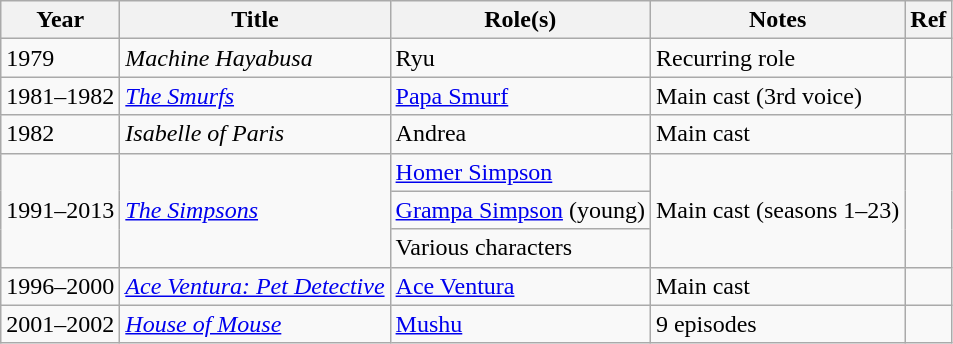<table class="wikitable plainrowheaders sortable">
<tr>
<th scope="col">Year</th>
<th scope="col">Title</th>
<th scope="col">Role(s)</th>
<th scope="col">Notes</th>
<th scope="col" class="unsortable">Ref</th>
</tr>
<tr>
<td>1979</td>
<td><em>Machine Hayabusa</em></td>
<td>Ryu</td>
<td>Recurring role</td>
<td></td>
</tr>
<tr>
<td>1981–1982</td>
<td><em><a href='#'>The Smurfs</a></em></td>
<td><a href='#'>Papa Smurf</a></td>
<td>Main cast (3rd voice)</td>
<td></td>
</tr>
<tr>
<td>1982</td>
<td><em>Isabelle of Paris</em></td>
<td>Andrea</td>
<td>Main cast</td>
<td></td>
</tr>
<tr>
<td rowspan=3>1991–2013</td>
<td rowspan=3><em><a href='#'>The Simpsons</a></em></td>
<td><a href='#'>Homer Simpson</a></td>
<td rowspan=3>Main cast (seasons 1–23)</td>
<td rowspan=3></td>
</tr>
<tr>
<td><a href='#'>Grampa Simpson</a> (young)</td>
</tr>
<tr>
<td>Various characters</td>
</tr>
<tr>
<td>1996–2000</td>
<td><em><a href='#'>Ace Ventura: Pet Detective</a></em></td>
<td><a href='#'>Ace Ventura</a></td>
<td>Main cast</td>
<td></td>
</tr>
<tr>
<td>2001–2002</td>
<td><em><a href='#'>House of Mouse</a></em></td>
<td><a href='#'>Mushu</a></td>
<td>9 episodes</td>
<td></td>
</tr>
</table>
